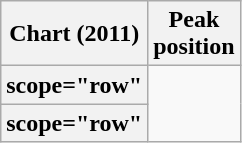<table class="wikitable sortable plainrowheaders">
<tr>
<th>Chart (2011)</th>
<th>Peak<br>position</th>
</tr>
<tr>
<th>scope="row"</th>
</tr>
<tr>
<th>scope="row"</th>
</tr>
</table>
